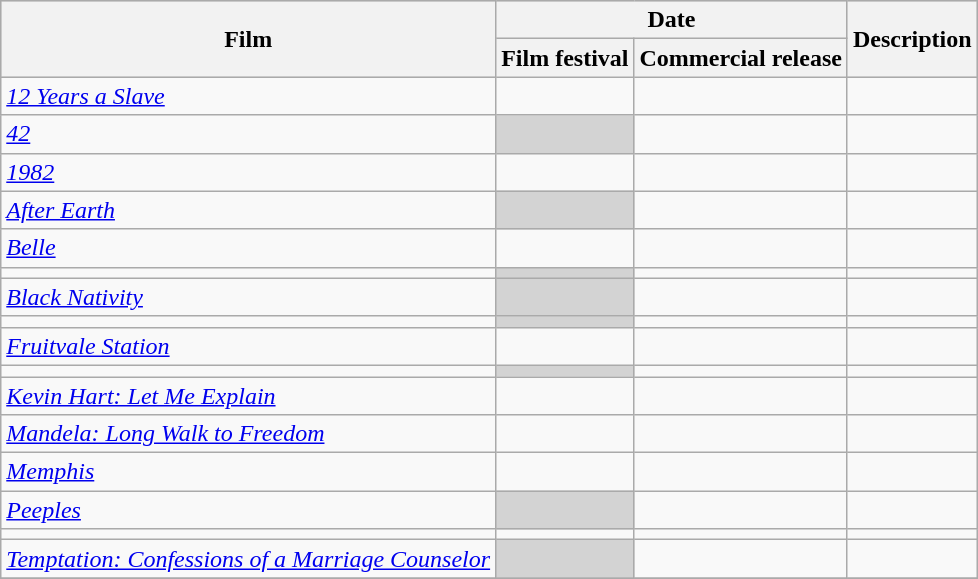<table class="wikitable sortable">
<tr style="background:#ccc; text-align:center;">
<th scope="col" rowspan="2">Film</th>
<th scope="col" colspan="2">Date</th>
<th scope="col" rowspan="2" class="unsortable">Description</th>
</tr>
<tr>
<th>Film festival</th>
<th>Commercial release</th>
</tr>
<tr>
<td><em><a href='#'>12 Years a Slave</a></em></td>
<td></td>
<td></td>
<td></td>
</tr>
<tr>
<td><em><a href='#'>42</a></em></td>
<td style="background: lightgray"></td>
<td></td>
<td></td>
</tr>
<tr>
<td><em><a href='#'>1982</a></em></td>
<td></td>
<td></td>
<td></td>
</tr>
<tr>
<td><em><a href='#'>After Earth</a></em></td>
<td style="background: lightgray"></td>
<td></td>
<td></td>
</tr>
<tr>
<td><em><a href='#'>Belle</a></em></td>
<td></td>
<td></td>
<td></td>
</tr>
<tr>
<td><em></em></td>
<td style="background: lightgray"></td>
<td></td>
<td></td>
</tr>
<tr>
<td><em><a href='#'>Black Nativity</a></em></td>
<td style="background: lightgray"></td>
<td></td>
<td></td>
</tr>
<tr>
<td><em></em></td>
<td style="background: lightgray"></td>
<td></td>
<td></td>
</tr>
<tr>
<td><em><a href='#'>Fruitvale Station</a></em></td>
<td></td>
<td></td>
<td></td>
</tr>
<tr>
<td><em></em></td>
<td style="background: lightgray"></td>
<td></td>
<td></td>
</tr>
<tr>
<td><em><a href='#'>Kevin Hart: Let Me Explain</a></em></td>
<td></td>
<td></td>
<td></td>
</tr>
<tr>
<td><em><a href='#'>Mandela: Long Walk to Freedom</a></em></td>
<td></td>
<td></td>
<td></td>
</tr>
<tr>
<td><em><a href='#'>Memphis</a></em></td>
<td></td>
<td></td>
<td></td>
</tr>
<tr>
<td><em><a href='#'>Peeples</a></em></td>
<td style="background: lightgray"></td>
<td></td>
<td></td>
</tr>
<tr>
<td><em></em></td>
<td></td>
<td></td>
<td></td>
</tr>
<tr>
<td><em><a href='#'>Temptation: Confessions of a Marriage Counselor</a></em></td>
<td style="background: lightgray"></td>
<td></td>
<td></td>
</tr>
<tr>
</tr>
</table>
